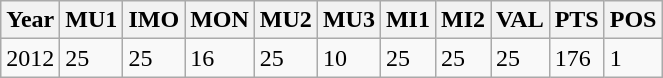<table class="wikitable">
<tr>
<th><strong>Year</strong></th>
<th>MU1</th>
<th>IMO</th>
<th>MON</th>
<th>MU2</th>
<th>MU3</th>
<th>MI1</th>
<th>MI2</th>
<th>VAL</th>
<th>PTS</th>
<th>POS</th>
</tr>
<tr>
<td>2012</td>
<td>25</td>
<td>25</td>
<td>16</td>
<td>25</td>
<td>10</td>
<td>25</td>
<td>25</td>
<td>25</td>
<td>176</td>
<td>1</td>
</tr>
</table>
